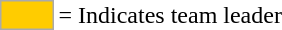<table>
<tr>
<td style="background-color:#FFCC00; border:1px solid #aaaaaa; width:2em;"></td>
<td>= Indicates team leader</td>
</tr>
</table>
